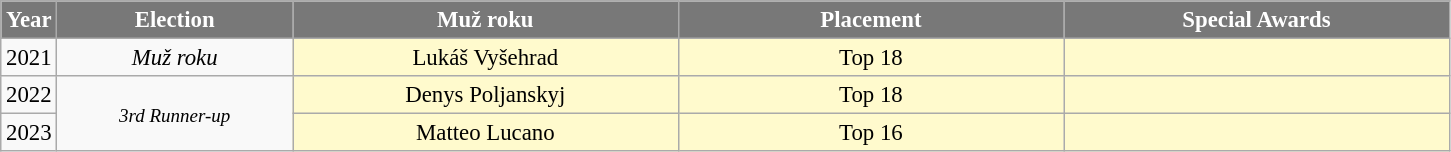<table class="wikitable sortable" style="font-size: 95%; text-align:center">
<tr>
<th width="30" style="background-color:#787878;color:#FFFFFF;">Year</th>
<th width="150" style="background-color:#787878;color:#FFFFFF;">Election</th>
<th width="250" style="background-color:#787878;color:#FFFFFF;">Muž roku</th>
<th width="250" style="background-color:#787878;color:#FFFFFF;">Placement</th>
<th width="250" style="background-color:#787878;color:#FFFFFF;">Special Awards</th>
</tr>
<tr>
<td>2021</td>
<td><em>Muž roku</em></td>
<td style="background:#FFFACD;">Lukáš Vyšehrad</td>
<td style="background:#FFFACD;">Top 18</td>
<td style="background:#FFFACD;"></td>
</tr>
<tr>
<td>2022</td>
<td rowspan="2"><small><em>3rd Runner-up</em></small></td>
<td style="background:#FFFACD;">Denys Poljanskyj</td>
<td style="background:#FFFACD;">Top 18</td>
<td style="background:#FFFACD;"></td>
</tr>
<tr>
<td>2023</td>
<td style="background:#FFFACD;">Matteo Lucano</td>
<td style="background:#FFFACD;">Top 16</td>
<td style="background:#FFFACD;"></td>
</tr>
</table>
